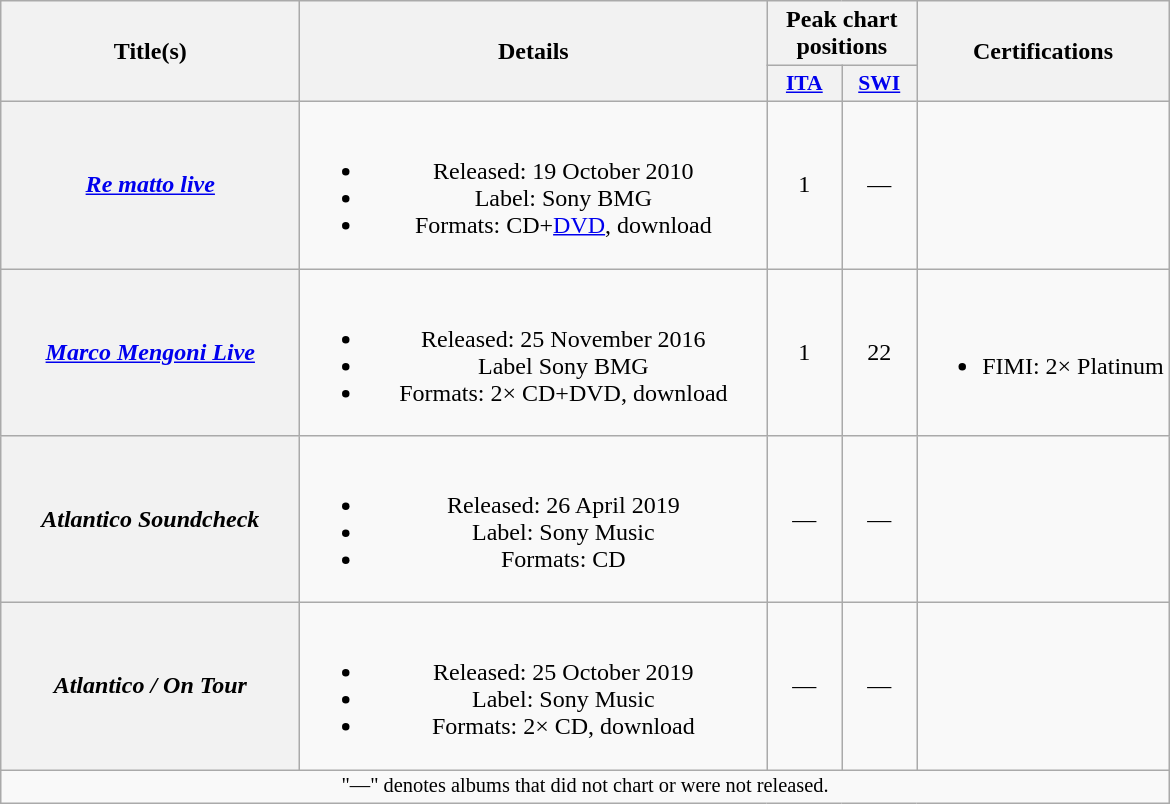<table class="wikitable plainrowheaders" style="text-align:center;" border="1">
<tr>
<th scope="col" rowspan="2" style="width:12em;">Title(s)</th>
<th scope="col" rowspan="2" style="width:19em;">Details</th>
<th scope="col" colspan="2">Peak chart positions</th>
<th scope="col" rowspan="2">Certifications</th>
</tr>
<tr>
<th scope="col" style="width:3em;font-size:90%;"><a href='#'>ITA</a><br></th>
<th scope="col" style="width:3em;font-size:90%;"><a href='#'>SWI</a><br></th>
</tr>
<tr>
<th scope="row"><em><a href='#'>Re matto live</a></em></th>
<td><br><ul><li>Released: 19 October 2010</li><li>Label: Sony BMG</li><li>Formats: CD+<a href='#'>DVD</a>, download</li></ul></td>
<td>1</td>
<td>—</td>
<td></td>
</tr>
<tr>
<th scope="row"><em><a href='#'>Marco Mengoni Live</a></em></th>
<td><br><ul><li>Released: 25 November 2016</li><li>Label Sony BMG</li><li>Formats: 2× CD+DVD, download</li></ul></td>
<td>1</td>
<td>22</td>
<td><br><ul><li>FIMI: 2× Platinum</li></ul></td>
</tr>
<tr>
<th scope="row"><em>Atlantico Soundcheck</em></th>
<td><br><ul><li>Released: 26 April 2019</li><li>Label: Sony Music</li><li>Formats: CD</li></ul></td>
<td>—</td>
<td>—</td>
<td></td>
</tr>
<tr>
<th scope="row"><em>Atlantico / On Tour</em></th>
<td><br><ul><li>Released: 25 October 2019</li><li>Label: Sony Music</li><li>Formats: 2× CD, download</li></ul></td>
<td>—</td>
<td>—</td>
<td></td>
</tr>
<tr>
<td colspan="12" style="font-size:85%;">"—" denotes albums that did not chart or were not released.</td>
</tr>
</table>
